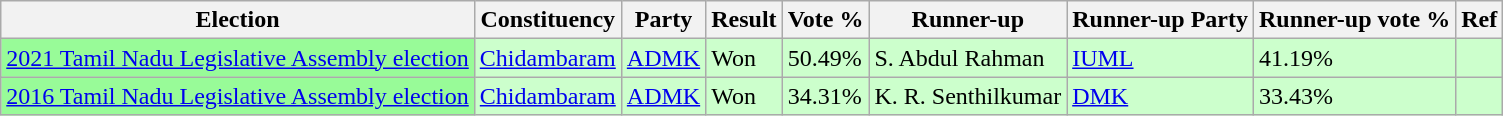<table class="wikitable">
<tr>
<th>Election</th>
<th>Constituency</th>
<th>Party</th>
<th>Result</th>
<th>Vote %</th>
<th>Runner-up</th>
<th>Runner-up Party</th>
<th>Runner-up vote %</th>
<th>Ref</th>
</tr>
<tr style="background:#cfc;">
<td bgcolor=#98FB98><a href='#'>2021 Tamil Nadu Legislative Assembly election</a></td>
<td><a href='#'>Chidambaram</a></td>
<td><a href='#'>ADMK</a></td>
<td>Won</td>
<td>50.49%</td>
<td>S. Abdul Rahman</td>
<td><a href='#'>IUML</a></td>
<td>41.19%</td>
<td></td>
</tr>
<tr style="background:#cfc;">
<td bgcolor=#98FB98><a href='#'>2016 Tamil Nadu Legislative Assembly election</a></td>
<td><a href='#'>Chidambaram</a></td>
<td><a href='#'>ADMK</a></td>
<td>Won</td>
<td>34.31%</td>
<td>K. R. Senthilkumar</td>
<td><a href='#'>DMK</a></td>
<td>33.43%</td>
<td></td>
</tr>
</table>
